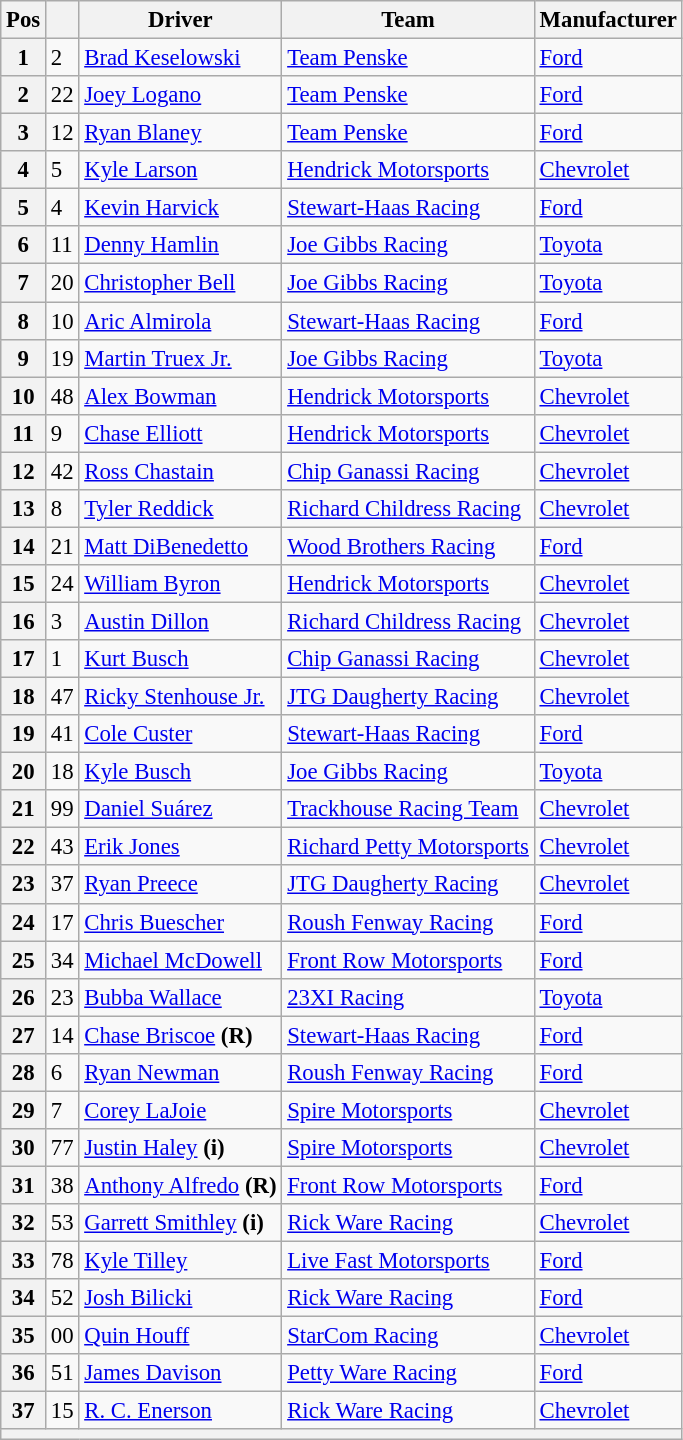<table class="wikitable" style="font-size:95%">
<tr>
<th>Pos</th>
<th></th>
<th>Driver</th>
<th>Team</th>
<th>Manufacturer</th>
</tr>
<tr>
<th>1</th>
<td>2</td>
<td><a href='#'>Brad Keselowski</a></td>
<td><a href='#'>Team Penske</a></td>
<td><a href='#'>Ford</a></td>
</tr>
<tr>
<th>2</th>
<td>22</td>
<td><a href='#'>Joey Logano</a></td>
<td><a href='#'>Team Penske</a></td>
<td><a href='#'>Ford</a></td>
</tr>
<tr>
<th>3</th>
<td>12</td>
<td><a href='#'>Ryan Blaney</a></td>
<td><a href='#'>Team Penske</a></td>
<td><a href='#'>Ford</a></td>
</tr>
<tr>
<th>4</th>
<td>5</td>
<td><a href='#'>Kyle Larson</a></td>
<td><a href='#'>Hendrick Motorsports</a></td>
<td><a href='#'>Chevrolet</a></td>
</tr>
<tr>
<th>5</th>
<td>4</td>
<td><a href='#'>Kevin Harvick</a></td>
<td><a href='#'>Stewart-Haas Racing</a></td>
<td><a href='#'>Ford</a></td>
</tr>
<tr>
<th>6</th>
<td>11</td>
<td><a href='#'>Denny Hamlin</a></td>
<td><a href='#'>Joe Gibbs Racing</a></td>
<td><a href='#'>Toyota</a></td>
</tr>
<tr>
<th>7</th>
<td>20</td>
<td><a href='#'>Christopher Bell</a></td>
<td><a href='#'>Joe Gibbs Racing</a></td>
<td><a href='#'>Toyota</a></td>
</tr>
<tr>
<th>8</th>
<td>10</td>
<td><a href='#'>Aric Almirola</a></td>
<td><a href='#'>Stewart-Haas Racing</a></td>
<td><a href='#'>Ford</a></td>
</tr>
<tr>
<th>9</th>
<td>19</td>
<td><a href='#'>Martin Truex Jr.</a></td>
<td><a href='#'>Joe Gibbs Racing</a></td>
<td><a href='#'>Toyota</a></td>
</tr>
<tr>
<th>10</th>
<td>48</td>
<td><a href='#'>Alex Bowman</a></td>
<td><a href='#'>Hendrick Motorsports</a></td>
<td><a href='#'>Chevrolet</a></td>
</tr>
<tr>
<th>11</th>
<td>9</td>
<td><a href='#'>Chase Elliott</a></td>
<td><a href='#'>Hendrick Motorsports</a></td>
<td><a href='#'>Chevrolet</a></td>
</tr>
<tr>
<th>12</th>
<td>42</td>
<td><a href='#'>Ross Chastain</a></td>
<td><a href='#'>Chip Ganassi Racing</a></td>
<td><a href='#'>Chevrolet</a></td>
</tr>
<tr>
<th>13</th>
<td>8</td>
<td><a href='#'>Tyler Reddick</a></td>
<td><a href='#'>Richard Childress Racing</a></td>
<td><a href='#'>Chevrolet</a></td>
</tr>
<tr>
<th>14</th>
<td>21</td>
<td><a href='#'>Matt DiBenedetto</a></td>
<td><a href='#'>Wood Brothers Racing</a></td>
<td><a href='#'>Ford</a></td>
</tr>
<tr>
<th>15</th>
<td>24</td>
<td><a href='#'>William Byron</a></td>
<td><a href='#'>Hendrick Motorsports</a></td>
<td><a href='#'>Chevrolet</a></td>
</tr>
<tr>
<th>16</th>
<td>3</td>
<td><a href='#'>Austin Dillon</a></td>
<td><a href='#'>Richard Childress Racing</a></td>
<td><a href='#'>Chevrolet</a></td>
</tr>
<tr>
<th>17</th>
<td>1</td>
<td><a href='#'>Kurt Busch</a></td>
<td><a href='#'>Chip Ganassi Racing</a></td>
<td><a href='#'>Chevrolet</a></td>
</tr>
<tr>
<th>18</th>
<td>47</td>
<td><a href='#'>Ricky Stenhouse Jr.</a></td>
<td><a href='#'>JTG Daugherty Racing</a></td>
<td><a href='#'>Chevrolet</a></td>
</tr>
<tr>
<th>19</th>
<td>41</td>
<td><a href='#'>Cole Custer</a></td>
<td><a href='#'>Stewart-Haas Racing</a></td>
<td><a href='#'>Ford</a></td>
</tr>
<tr>
<th>20</th>
<td>18</td>
<td><a href='#'>Kyle Busch</a></td>
<td><a href='#'>Joe Gibbs Racing</a></td>
<td><a href='#'>Toyota</a></td>
</tr>
<tr>
<th>21</th>
<td>99</td>
<td><a href='#'>Daniel Suárez</a></td>
<td><a href='#'>Trackhouse Racing Team</a></td>
<td><a href='#'>Chevrolet</a></td>
</tr>
<tr>
<th>22</th>
<td>43</td>
<td><a href='#'>Erik Jones</a></td>
<td><a href='#'>Richard Petty Motorsports</a></td>
<td><a href='#'>Chevrolet</a></td>
</tr>
<tr>
<th>23</th>
<td>37</td>
<td><a href='#'>Ryan Preece</a></td>
<td><a href='#'>JTG Daugherty Racing</a></td>
<td><a href='#'>Chevrolet</a></td>
</tr>
<tr>
<th>24</th>
<td>17</td>
<td><a href='#'>Chris Buescher</a></td>
<td><a href='#'>Roush Fenway Racing</a></td>
<td><a href='#'>Ford</a></td>
</tr>
<tr>
<th>25</th>
<td>34</td>
<td><a href='#'>Michael McDowell</a></td>
<td><a href='#'>Front Row Motorsports</a></td>
<td><a href='#'>Ford</a></td>
</tr>
<tr>
<th>26</th>
<td>23</td>
<td><a href='#'>Bubba Wallace</a></td>
<td><a href='#'>23XI Racing</a></td>
<td><a href='#'>Toyota</a></td>
</tr>
<tr>
<th>27</th>
<td>14</td>
<td><a href='#'>Chase Briscoe</a> <strong>(R)</strong></td>
<td><a href='#'>Stewart-Haas Racing</a></td>
<td><a href='#'>Ford</a></td>
</tr>
<tr>
<th>28</th>
<td>6</td>
<td><a href='#'>Ryan Newman</a></td>
<td><a href='#'>Roush Fenway Racing</a></td>
<td><a href='#'>Ford</a></td>
</tr>
<tr>
<th>29</th>
<td>7</td>
<td><a href='#'>Corey LaJoie</a></td>
<td><a href='#'>Spire Motorsports</a></td>
<td><a href='#'>Chevrolet</a></td>
</tr>
<tr>
<th>30</th>
<td>77</td>
<td><a href='#'>Justin Haley</a> <strong>(i)</strong></td>
<td><a href='#'>Spire Motorsports</a></td>
<td><a href='#'>Chevrolet</a></td>
</tr>
<tr>
<th>31</th>
<td>38</td>
<td><a href='#'>Anthony Alfredo</a> <strong>(R)</strong></td>
<td><a href='#'>Front Row Motorsports</a></td>
<td><a href='#'>Ford</a></td>
</tr>
<tr>
<th>32</th>
<td>53</td>
<td><a href='#'>Garrett Smithley</a> <strong>(i)</strong></td>
<td><a href='#'>Rick Ware Racing</a></td>
<td><a href='#'>Chevrolet</a></td>
</tr>
<tr>
<th>33</th>
<td>78</td>
<td><a href='#'>Kyle Tilley</a></td>
<td><a href='#'>Live Fast Motorsports</a></td>
<td><a href='#'>Ford</a></td>
</tr>
<tr>
<th>34</th>
<td>52</td>
<td><a href='#'>Josh Bilicki</a></td>
<td><a href='#'>Rick Ware Racing</a></td>
<td><a href='#'>Ford</a></td>
</tr>
<tr>
<th>35</th>
<td>00</td>
<td><a href='#'>Quin Houff</a></td>
<td><a href='#'>StarCom Racing</a></td>
<td><a href='#'>Chevrolet</a></td>
</tr>
<tr>
<th>36</th>
<td>51</td>
<td><a href='#'>James Davison</a></td>
<td><a href='#'>Petty Ware Racing</a></td>
<td><a href='#'>Ford</a></td>
</tr>
<tr>
<th>37</th>
<td>15</td>
<td><a href='#'>R. C. Enerson</a></td>
<td><a href='#'>Rick Ware Racing</a></td>
<td><a href='#'>Chevrolet</a></td>
</tr>
<tr>
<th colspan="7"></th>
</tr>
</table>
